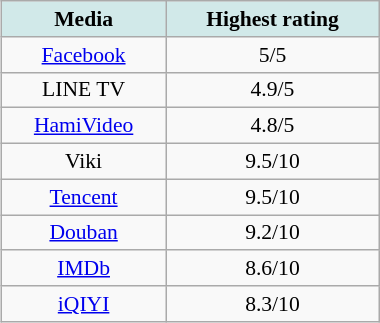<table class="wikitable" style="font-size:90%; width:20%; float:right; text-align:center; margin:0em 0em 1em 1em">
<tr style="background:#D1E9E9; font-weight:bold;">
<td>Media</td>
<td>Highest rating</td>
</tr>
<tr>
<td><a href='#'>Facebook</a></td>
<td>5/5</td>
</tr>
<tr>
<td>LINE TV</td>
<td>4.9/5</td>
</tr>
<tr>
<td><a href='#'>HamiVideo</a></td>
<td>4.8/5</td>
</tr>
<tr>
<td>Viki</td>
<td>9.5/10</td>
</tr>
<tr>
<td><a href='#'>Tencent</a></td>
<td>9.5/10</td>
</tr>
<tr>
<td><a href='#'>Douban</a></td>
<td>9.2/10</td>
</tr>
<tr>
<td><a href='#'>IMDb</a></td>
<td>8.6/10</td>
</tr>
<tr>
<td><a href='#'>iQIYI</a></td>
<td>8.3/10</td>
</tr>
</table>
